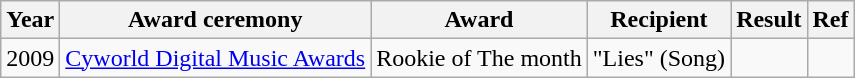<table class="wikitable">
<tr>
<th>Year</th>
<th>Award ceremony</th>
<th>Award</th>
<th>Recipient</th>
<th>Result</th>
<th>Ref</th>
</tr>
<tr>
<td>2009</td>
<td><a href='#'>Cyworld Digital Music Awards</a></td>
<td>Rookie of The month</td>
<td>"Lies" (Song)</td>
<td></td>
<td></td>
</tr>
</table>
